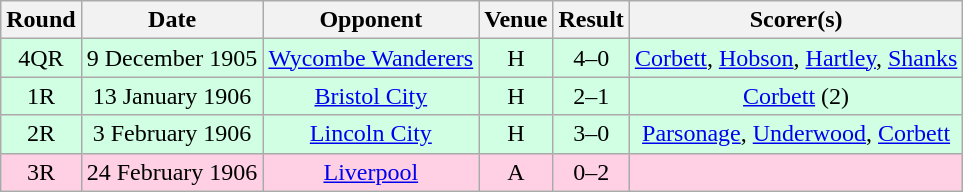<table class="wikitable sortable" style="text-align:center;">
<tr>
<th>Round</th>
<th>Date</th>
<th>Opponent</th>
<th>Venue</th>
<th>Result</th>
<th>Scorer(s)</th>
</tr>
<tr style="background:#d0ffe3;">
<td>4QR</td>
<td>9 December 1905</td>
<td><a href='#'>Wycombe Wanderers</a></td>
<td>H</td>
<td>4–0</td>
<td><a href='#'>Corbett</a>, <a href='#'>Hobson</a>, <a href='#'>Hartley</a>, <a href='#'>Shanks</a></td>
</tr>
<tr style="background:#d0ffe3;">
<td>1R</td>
<td>13 January 1906</td>
<td><a href='#'>Bristol City</a></td>
<td>H</td>
<td>2–1</td>
<td><a href='#'>Corbett</a> (2)</td>
</tr>
<tr style="background:#d0ffe3;">
<td>2R</td>
<td>3 February 1906</td>
<td><a href='#'>Lincoln City</a></td>
<td>H</td>
<td>3–0</td>
<td><a href='#'>Parsonage</a>, <a href='#'>Underwood</a>, <a href='#'>Corbett</a></td>
</tr>
<tr style="background:#ffd0e3;">
<td>3R</td>
<td>24 February 1906</td>
<td><a href='#'>Liverpool</a></td>
<td>A</td>
<td>0–2</td>
<td></td>
</tr>
</table>
